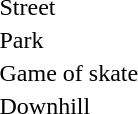<table>
<tr>
<td>Street</td>
<td></td>
<td nowrap></td>
<td></td>
</tr>
<tr>
<td>Park</td>
<td nowrap></td>
<td></td>
<td nowrap></td>
</tr>
<tr>
<td>Game of skate</td>
<td></td>
<td></td>
<td></td>
</tr>
<tr>
<td>Downhill</td>
<td></td>
<td></td>
<td></td>
</tr>
</table>
